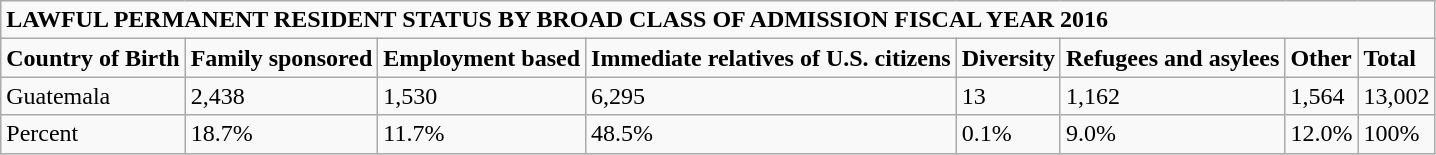<table class="wikitable">
<tr>
<td colspan="8"><strong>LAWFUL PERMANENT RESIDENT STATUS BY BROAD CLASS OF ADMISSION FISCAL YEAR 2016</strong></td>
</tr>
<tr>
<td><strong>Country of Birth</strong></td>
<td><strong>Family sponsored</strong></td>
<td><strong>Employment based</strong></td>
<td><strong>Immediate relatives of U.S. citizens</strong></td>
<td><strong>Diversity</strong></td>
<td><strong>Refugees and asylees</strong></td>
<td><strong>Other</strong></td>
<td><strong>Total</strong></td>
</tr>
<tr>
<td>Guatemala</td>
<td>2,438</td>
<td>1,530</td>
<td>6,295</td>
<td>13</td>
<td>1,162</td>
<td>1,564</td>
<td>13,002</td>
</tr>
<tr>
<td>Percent</td>
<td>18.7%</td>
<td>11.7%</td>
<td>48.5%</td>
<td>0.1%</td>
<td>9.0%</td>
<td>12.0%</td>
<td>100%</td>
</tr>
</table>
